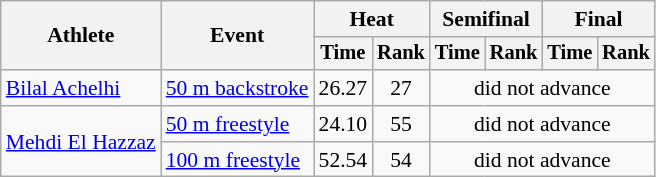<table class=wikitable style="font-size:90%">
<tr>
<th rowspan="2">Athlete</th>
<th rowspan="2">Event</th>
<th colspan="2">Heat</th>
<th colspan="2">Semifinal</th>
<th colspan="2">Final</th>
</tr>
<tr style="font-size:95%">
<th>Time</th>
<th>Rank</th>
<th>Time</th>
<th>Rank</th>
<th>Time</th>
<th>Rank</th>
</tr>
<tr align=center>
<td align=left><a href='#'>Bilal Achelhi</a></td>
<td align=left><a href='#'>50 m backstroke</a></td>
<td>26.27</td>
<td>27</td>
<td colspan=4>did not advance</td>
</tr>
<tr align=center>
<td align=left rowspan=2><a href='#'>Mehdi El Hazzaz</a></td>
<td align=left><a href='#'>50 m freestyle</a></td>
<td>24.10</td>
<td>55</td>
<td colspan=4>did not advance</td>
</tr>
<tr align=center>
<td align=left><a href='#'>100 m freestyle</a></td>
<td>52.54</td>
<td>54</td>
<td colspan=4>did not advance</td>
</tr>
</table>
